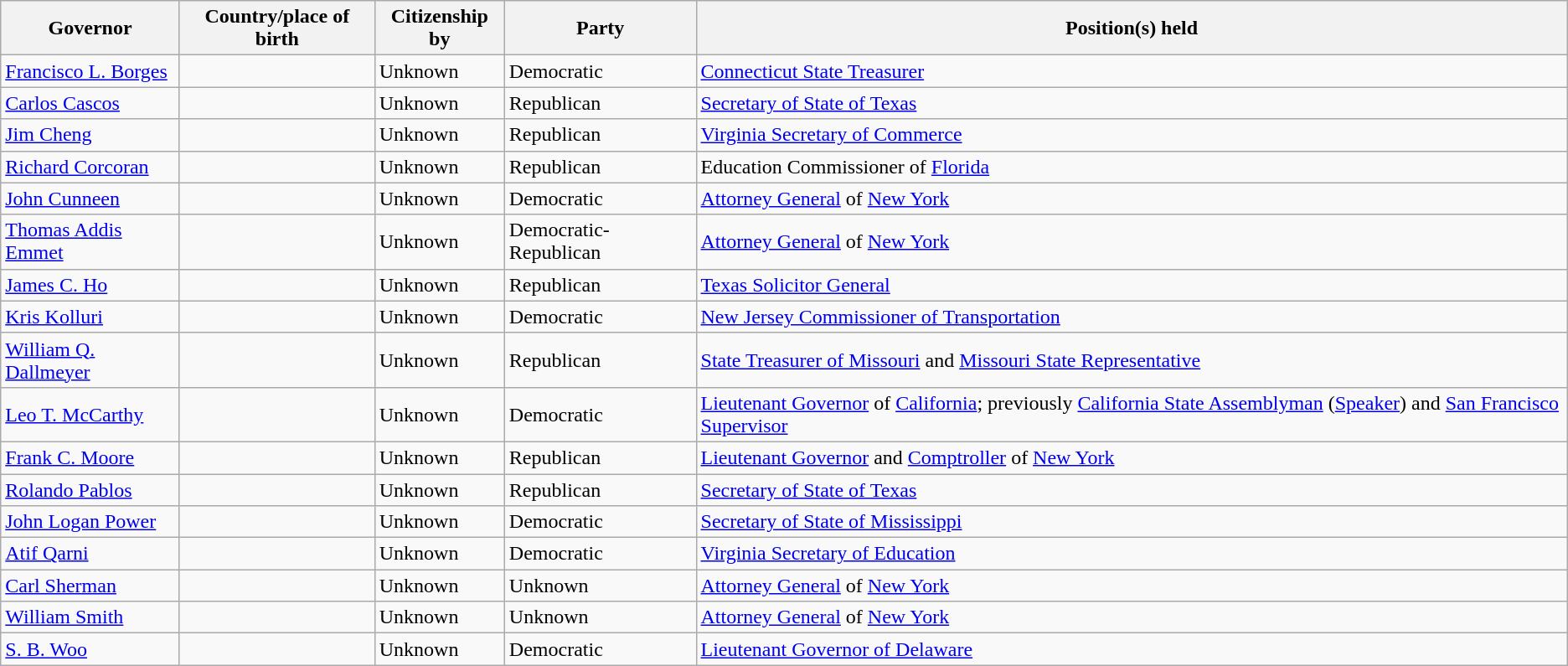<table class="wikitable sortable">
<tr>
<th>Governor</th>
<th>Country/place of birth</th>
<th>Citizenship by</th>
<th>Party</th>
<th>Position(s) held</th>
</tr>
<tr>
<td><a href='#'>Francisco L. Borges</a></td>
<td></td>
<td>Unknown</td>
<td>Democratic</td>
<td><a href='#'>Connecticut State Treasurer</a></td>
</tr>
<tr>
<td><a href='#'>Carlos Cascos</a></td>
<td></td>
<td>Unknown</td>
<td>Republican</td>
<td><a href='#'>Secretary of State of Texas</a></td>
</tr>
<tr>
<td><a href='#'>Jim Cheng</a></td>
<td></td>
<td>Unknown</td>
<td>Republican</td>
<td><a href='#'>Virginia Secretary of Commerce</a></td>
</tr>
<tr>
<td><a href='#'>Richard Corcoran</a></td>
<td></td>
<td>Unknown</td>
<td>Republican</td>
<td>Education Commissioner of <a href='#'>Florida</a></td>
</tr>
<tr>
<td><a href='#'>John Cunneen</a></td>
<td></td>
<td>Unknown</td>
<td>Democratic</td>
<td><a href='#'>Attorney General</a> of <a href='#'>New York</a></td>
</tr>
<tr>
<td><a href='#'>Thomas Addis Emmet</a></td>
<td></td>
<td>Unknown</td>
<td>Democratic-Republican</td>
<td><a href='#'>Attorney General</a> of <a href='#'>New York</a></td>
</tr>
<tr>
<td><a href='#'>James C. Ho</a></td>
<td></td>
<td>Unknown</td>
<td>Republican</td>
<td><a href='#'>Texas Solicitor General</a></td>
</tr>
<tr>
<td><a href='#'>Kris Kolluri</a></td>
<td></td>
<td>Unknown</td>
<td>Democratic</td>
<td><a href='#'>New Jersey Commissioner of Transportation</a></td>
</tr>
<tr>
<td><a href='#'>William Q. Dallmeyer</a></td>
<td></td>
<td>Unknown</td>
<td>Republican</td>
<td><a href='#'>State Treasurer of Missouri</a> and <a href='#'>Missouri State Representative</a></td>
</tr>
<tr>
<td><a href='#'>Leo T. McCarthy</a></td>
<td></td>
<td>Unknown</td>
<td>Democratic</td>
<td><a href='#'>Lieutenant Governor</a> of <a href='#'>California</a>; previously <a href='#'>California State Assemblyman</a> (<a href='#'>Speaker</a>) and <a href='#'>San Francisco Supervisor</a></td>
</tr>
<tr>
<td><a href='#'>Frank C. Moore</a></td>
<td></td>
<td>Unknown</td>
<td>Republican</td>
<td><a href='#'>Lieutenant Governor</a> and <a href='#'>Comptroller</a> of <a href='#'>New York</a></td>
</tr>
<tr>
<td><a href='#'>Rolando Pablos</a></td>
<td></td>
<td>Unknown</td>
<td>Republican</td>
<td><a href='#'>Secretary of State of Texas</a></td>
</tr>
<tr>
<td><a href='#'>John Logan Power</a></td>
<td></td>
<td>Unknown</td>
<td>Democratic</td>
<td><a href='#'>Secretary of State of Mississippi</a></td>
</tr>
<tr>
<td><a href='#'>Atif Qarni</a></td>
<td></td>
<td>Unknown</td>
<td>Democratic</td>
<td><a href='#'>Virginia Secretary of Education</a></td>
</tr>
<tr>
<td><a href='#'>Carl Sherman</a></td>
<td></td>
<td>Unknown</td>
<td>Unknown</td>
<td><a href='#'>Attorney General</a> of <a href='#'>New York</a></td>
</tr>
<tr>
<td><a href='#'>William Smith</a></td>
<td></td>
<td>Unknown</td>
<td>Unknown</td>
<td><a href='#'>Attorney General</a> of <a href='#'>New York</a></td>
</tr>
<tr>
<td><a href='#'>S. B. Woo</a></td>
<td></td>
<td>Unknown</td>
<td>Democratic</td>
<td><a href='#'>Lieutenant Governor of Delaware</a></td>
</tr>
</table>
